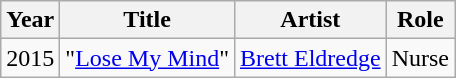<table class="wikitable">
<tr>
<th>Year</th>
<th>Title</th>
<th>Artist</th>
<th>Role</th>
</tr>
<tr>
<td>2015</td>
<td>"<a href='#'>Lose My Mind</a>"</td>
<td><a href='#'>Brett Eldredge</a></td>
<td>Nurse</td>
</tr>
</table>
